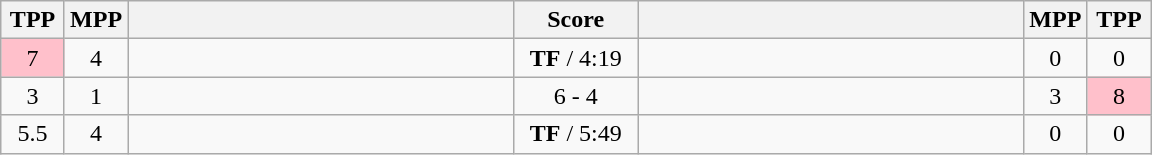<table class="wikitable" style="text-align: center;" |>
<tr>
<th width="35">TPP</th>
<th width="35">MPP</th>
<th width="250"></th>
<th width="75">Score</th>
<th width="250"></th>
<th width="35">MPP</th>
<th width="35">TPP</th>
</tr>
<tr>
<td bgcolor=pink>7</td>
<td>4</td>
<td style="text-align:left;"></td>
<td><strong>TF</strong> / 4:19</td>
<td style="text-align:left;"><strong></strong></td>
<td>0</td>
<td>0</td>
</tr>
<tr>
<td>3</td>
<td>1</td>
<td style="text-align:left;"><strong></strong></td>
<td>6 - 4</td>
<td style="text-align:left;"></td>
<td>3</td>
<td bgcolor=pink>8</td>
</tr>
<tr>
<td>5.5</td>
<td>4</td>
<td style="text-align:left;"></td>
<td><strong>TF</strong> / 5:49</td>
<td style="text-align:left;"><strong></strong></td>
<td>0</td>
<td>0</td>
</tr>
</table>
